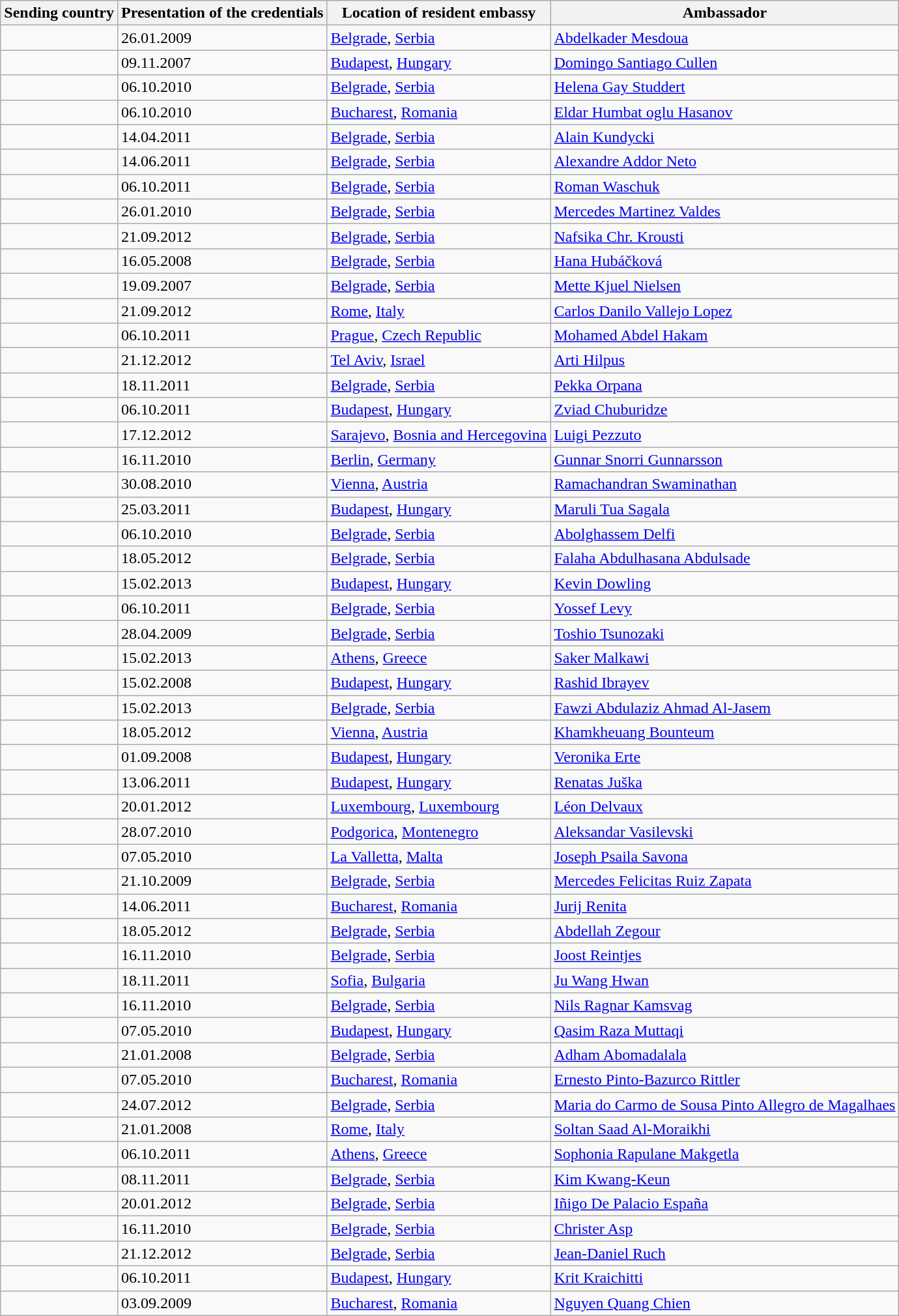<table class="wikitable sortable">
<tr>
<th>Sending country</th>
<th>Presentation of the credentials</th>
<th>Location of resident embassy</th>
<th>Ambassador</th>
</tr>
<tr>
<td></td>
<td>26.01.2009</td>
<td><a href='#'>Belgrade</a>, <a href='#'>Serbia</a></td>
<td><a href='#'>Abdelkader Mesdoua</a></td>
</tr>
<tr>
<td></td>
<td>09.11.2007</td>
<td><a href='#'>Budapest</a>, <a href='#'>Hungary</a></td>
<td><a href='#'>Domingo Santiago Cullen</a></td>
</tr>
<tr>
<td></td>
<td>06.10.2010</td>
<td><a href='#'>Belgrade</a>, <a href='#'>Serbia</a></td>
<td><a href='#'>Helena Gay Studdert</a></td>
</tr>
<tr>
<td></td>
<td>06.10.2010</td>
<td><a href='#'>Bucharest</a>, <a href='#'>Romania</a></td>
<td><a href='#'>Eldar Humbat oglu Hasanov</a></td>
</tr>
<tr>
<td></td>
<td>14.04.2011</td>
<td><a href='#'>Belgrade</a>, <a href='#'>Serbia</a></td>
<td><a href='#'>Alain Kundycki</a></td>
</tr>
<tr>
<td></td>
<td>14.06.2011</td>
<td><a href='#'>Belgrade</a>, <a href='#'>Serbia</a></td>
<td><a href='#'>Alexandre Addor Neto</a></td>
</tr>
<tr>
<td></td>
<td>06.10.2011</td>
<td><a href='#'>Belgrade</a>, <a href='#'>Serbia</a></td>
<td><a href='#'>Roman Waschuk</a></td>
</tr>
<tr>
<td></td>
<td>26.01.2010</td>
<td><a href='#'>Belgrade</a>, <a href='#'>Serbia</a></td>
<td><a href='#'>Mercedes Martinez Valdes</a></td>
</tr>
<tr>
<td></td>
<td>21.09.2012</td>
<td><a href='#'>Belgrade</a>, <a href='#'>Serbia</a></td>
<td><a href='#'>Nafsika Chr. Krousti</a></td>
</tr>
<tr>
<td></td>
<td>16.05.2008</td>
<td><a href='#'>Belgrade</a>, <a href='#'>Serbia</a></td>
<td><a href='#'>Hana Hubáčková</a></td>
</tr>
<tr>
<td></td>
<td>19.09.2007</td>
<td><a href='#'>Belgrade</a>, <a href='#'>Serbia</a></td>
<td><a href='#'>Mette Kjuel Nielsen</a></td>
</tr>
<tr>
<td></td>
<td>21.09.2012</td>
<td><a href='#'>Rome</a>, <a href='#'>Italy</a></td>
<td><a href='#'>Carlos Danilo Vallejo Lopez</a></td>
</tr>
<tr>
<td></td>
<td>06.10.2011</td>
<td><a href='#'>Prague</a>, <a href='#'>Czech Republic</a></td>
<td><a href='#'>Mohamed Abdel Hakam</a></td>
</tr>
<tr>
<td></td>
<td>21.12.2012</td>
<td><a href='#'>Tel Aviv</a>, <a href='#'>Israel</a></td>
<td><a href='#'>Arti Hilpus</a></td>
</tr>
<tr>
<td></td>
<td>18.11.2011</td>
<td><a href='#'>Belgrade</a>, <a href='#'>Serbia</a></td>
<td><a href='#'>Pekka Orpana</a></td>
</tr>
<tr>
<td></td>
<td>06.10.2011</td>
<td><a href='#'>Budapest</a>, <a href='#'>Hungary</a></td>
<td><a href='#'>Zviad Chuburidze</a></td>
</tr>
<tr>
<td></td>
<td>17.12.2012</td>
<td><a href='#'>Sarajevo</a>, <a href='#'>Bosnia and Hercegovina</a></td>
<td><a href='#'>Luigi Pezzuto</a></td>
</tr>
<tr>
<td></td>
<td>16.11.2010</td>
<td><a href='#'>Berlin</a>, <a href='#'>Germany</a></td>
<td><a href='#'>Gunnar Snorri Gunnarsson</a></td>
</tr>
<tr>
<td></td>
<td>30.08.2010</td>
<td><a href='#'>Vienna</a>, <a href='#'>Austria</a></td>
<td><a href='#'>Ramachandran Swaminathan</a></td>
</tr>
<tr>
<td></td>
<td>25.03.2011</td>
<td><a href='#'>Budapest</a>, <a href='#'>Hungary</a></td>
<td><a href='#'>Maruli Tua Sagala</a></td>
</tr>
<tr>
<td></td>
<td>06.10.2010</td>
<td><a href='#'>Belgrade</a>, <a href='#'>Serbia</a></td>
<td><a href='#'>Abolghassem Delfi</a></td>
</tr>
<tr>
<td></td>
<td>18.05.2012</td>
<td><a href='#'>Belgrade</a>, <a href='#'>Serbia</a></td>
<td><a href='#'>Falaha Abdulhasana Abdulsade</a></td>
</tr>
<tr>
<td></td>
<td>15.02.2013</td>
<td><a href='#'>Budapest</a>, <a href='#'>Hungary</a></td>
<td><a href='#'>Kevin Dowling</a></td>
</tr>
<tr>
<td></td>
<td>06.10.2011</td>
<td><a href='#'>Belgrade</a>, <a href='#'>Serbia</a></td>
<td><a href='#'>Yossef Levy</a></td>
</tr>
<tr>
<td></td>
<td>28.04.2009</td>
<td><a href='#'>Belgrade</a>, <a href='#'>Serbia</a></td>
<td><a href='#'>Toshio Tsunozaki</a></td>
</tr>
<tr>
<td></td>
<td>15.02.2013</td>
<td><a href='#'>Athens</a>, <a href='#'>Greece</a></td>
<td><a href='#'>Saker Malkawi</a></td>
</tr>
<tr>
<td></td>
<td>15.02.2008</td>
<td><a href='#'>Budapest</a>, <a href='#'>Hungary</a></td>
<td><a href='#'>Rashid Ibrayev</a></td>
</tr>
<tr>
<td></td>
<td>15.02.2013</td>
<td><a href='#'>Belgrade</a>, <a href='#'>Serbia</a></td>
<td><a href='#'>Fawzi Abdulaziz Ahmad Al-Jasem</a></td>
</tr>
<tr>
<td></td>
<td>18.05.2012</td>
<td><a href='#'>Vienna</a>, <a href='#'>Austria</a></td>
<td><a href='#'>Khamkheuang Bounteum</a></td>
</tr>
<tr>
<td></td>
<td>01.09.2008</td>
<td><a href='#'>Budapest</a>, <a href='#'>Hungary</a></td>
<td><a href='#'>Veronika Erte</a></td>
</tr>
<tr>
<td></td>
<td>13.06.2011</td>
<td><a href='#'>Budapest</a>, <a href='#'>Hungary</a></td>
<td><a href='#'>Renatas Juška</a></td>
</tr>
<tr>
<td></td>
<td>20.01.2012</td>
<td><a href='#'>Luxembourg</a>, <a href='#'>Luxembourg</a></td>
<td><a href='#'>Léon Delvaux</a></td>
</tr>
<tr>
<td></td>
<td>28.07.2010</td>
<td><a href='#'>Podgorica</a>, <a href='#'>Montenegro</a></td>
<td><a href='#'>Aleksandar Vasilevski</a></td>
</tr>
<tr>
<td></td>
<td>07.05.2010</td>
<td><a href='#'>La Valletta</a>, <a href='#'>Malta</a></td>
<td><a href='#'>Joseph Psaila Savona</a></td>
</tr>
<tr>
<td></td>
<td>21.10.2009</td>
<td><a href='#'>Belgrade</a>, <a href='#'>Serbia</a></td>
<td><a href='#'>Mercedes Felicitas Ruiz Zapata</a></td>
</tr>
<tr>
<td></td>
<td>14.06.2011</td>
<td><a href='#'>Bucharest</a>, <a href='#'>Romania</a></td>
<td><a href='#'>Jurij Renita</a></td>
</tr>
<tr>
<td></td>
<td>18.05.2012</td>
<td><a href='#'>Belgrade</a>, <a href='#'>Serbia</a></td>
<td><a href='#'>Abdellah Zegour</a></td>
</tr>
<tr>
<td></td>
<td>16.11.2010</td>
<td><a href='#'>Belgrade</a>, <a href='#'>Serbia</a></td>
<td><a href='#'>Joost Reintjes</a></td>
</tr>
<tr>
<td></td>
<td>18.11.2011</td>
<td><a href='#'>Sofia</a>, <a href='#'>Bulgaria</a></td>
<td><a href='#'>Ju Wang Hwan</a></td>
</tr>
<tr>
<td></td>
<td>16.11.2010</td>
<td><a href='#'>Belgrade</a>, <a href='#'>Serbia</a></td>
<td><a href='#'>Nils Ragnar Kamsvag</a></td>
</tr>
<tr>
<td></td>
<td>07.05.2010</td>
<td><a href='#'>Budapest</a>, <a href='#'>Hungary</a></td>
<td><a href='#'>Qasim Raza Muttaqi</a></td>
</tr>
<tr>
<td></td>
<td>21.01.2008</td>
<td><a href='#'>Belgrade</a>, <a href='#'>Serbia</a></td>
<td><a href='#'>Adham Abomadalala</a></td>
</tr>
<tr>
<td></td>
<td>07.05.2010</td>
<td><a href='#'>Bucharest</a>, <a href='#'>Romania</a></td>
<td><a href='#'>Ernesto Pinto-Bazurco Rittler</a></td>
</tr>
<tr>
<td></td>
<td>24.07.2012</td>
<td><a href='#'>Belgrade</a>, <a href='#'>Serbia</a></td>
<td><a href='#'>Maria do Carmo de Sousa Pinto Allegro de Magalhaes</a></td>
</tr>
<tr>
<td></td>
<td>21.01.2008</td>
<td><a href='#'>Rome</a>, <a href='#'>Italy</a></td>
<td><a href='#'>Soltan Saad Al-Moraikhi</a></td>
</tr>
<tr>
<td></td>
<td>06.10.2011</td>
<td><a href='#'>Athens</a>, <a href='#'>Greece</a></td>
<td><a href='#'>Sophonia Rapulane Makgetla</a></td>
</tr>
<tr>
<td></td>
<td>08.11.2011</td>
<td><a href='#'>Belgrade</a>, <a href='#'>Serbia</a></td>
<td><a href='#'>Kim Kwang-Keun</a></td>
</tr>
<tr>
<td></td>
<td>20.01.2012</td>
<td><a href='#'>Belgrade</a>, <a href='#'>Serbia</a></td>
<td><a href='#'>Iñigo De Palacio España</a></td>
</tr>
<tr>
<td></td>
<td>16.11.2010</td>
<td><a href='#'>Belgrade</a>, <a href='#'>Serbia</a></td>
<td><a href='#'>Christer Asp</a></td>
</tr>
<tr>
<td></td>
<td>21.12.2012</td>
<td><a href='#'>Belgrade</a>, <a href='#'>Serbia</a></td>
<td><a href='#'>Jean-Daniel Ruch</a></td>
</tr>
<tr>
<td></td>
<td>06.10.2011</td>
<td><a href='#'>Budapest</a>, <a href='#'>Hungary</a></td>
<td><a href='#'>Krit Kraichitti</a></td>
</tr>
<tr>
<td></td>
<td>03.09.2009</td>
<td><a href='#'>Bucharest</a>, <a href='#'>Romania</a></td>
<td><a href='#'>Nguyen Quang Chien</a></td>
</tr>
</table>
